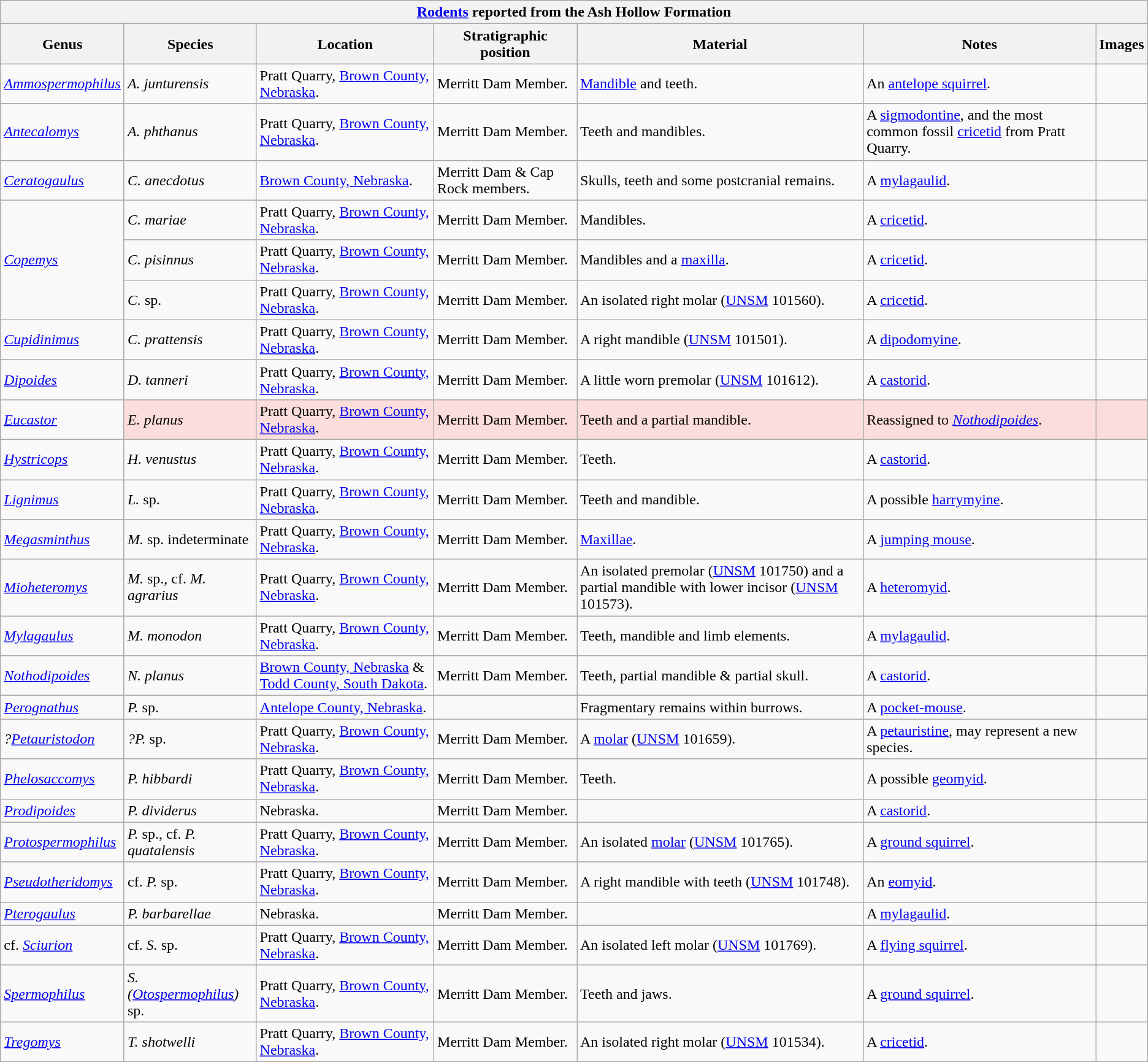<table class="wikitable" align="center">
<tr>
<th colspan="7" align="center"><strong><a href='#'>Rodents</a> reported from the Ash Hollow Formation</strong></th>
</tr>
<tr>
<th>Genus</th>
<th>Species</th>
<th>Location</th>
<th><strong>Stratigraphic position</strong></th>
<th><strong>Material</strong></th>
<th>Notes</th>
<th>Images</th>
</tr>
<tr>
<td><em><a href='#'>Ammospermophilus</a></em></td>
<td><em>A. junturensis</em></td>
<td>Pratt Quarry, <a href='#'>Brown County, Nebraska</a>.</td>
<td>Merritt Dam Member.</td>
<td><a href='#'>Mandible</a> and teeth.</td>
<td>An <a href='#'>antelope squirrel</a>.</td>
<td></td>
</tr>
<tr>
<td><em><a href='#'>Antecalomys</a></em></td>
<td><em>A. phthanus</em></td>
<td>Pratt Quarry, <a href='#'>Brown County, Nebraska</a>.</td>
<td>Merritt Dam Member.</td>
<td>Teeth and mandibles.</td>
<td>A <a href='#'>sigmodontine</a>, and the most common fossil <a href='#'>cricetid</a> from Pratt Quarry.</td>
<td></td>
</tr>
<tr>
<td><em><a href='#'>Ceratogaulus</a></em></td>
<td><em>C. anecdotus</em></td>
<td><a href='#'>Brown County, Nebraska</a>.</td>
<td>Merritt Dam & Cap Rock members.</td>
<td>Skulls, teeth and some postcranial remains.</td>
<td>A <a href='#'>mylagaulid</a>.</td>
<td></td>
</tr>
<tr>
<td rowspan="3"><em><a href='#'>Copemys</a></em></td>
<td><em>C. mariae</em></td>
<td>Pratt Quarry, <a href='#'>Brown County, Nebraska</a>.</td>
<td>Merritt Dam Member.</td>
<td>Mandibles.</td>
<td>A <a href='#'>cricetid</a>.</td>
<td></td>
</tr>
<tr>
<td><em>C. pisinnus</em></td>
<td>Pratt Quarry, <a href='#'>Brown County, Nebraska</a>.</td>
<td>Merritt Dam Member.</td>
<td>Mandibles and a <a href='#'>maxilla</a>.</td>
<td>A <a href='#'>cricetid</a>.</td>
<td></td>
</tr>
<tr>
<td><em>C.</em> sp.</td>
<td>Pratt Quarry, <a href='#'>Brown County, Nebraska</a>.</td>
<td>Merritt Dam Member.</td>
<td>An isolated right molar (<a href='#'>UNSM</a> 101560).</td>
<td>A <a href='#'>cricetid</a>.</td>
<td></td>
</tr>
<tr>
<td><em><a href='#'>Cupidinimus</a></em></td>
<td><em>C. prattensis</em></td>
<td>Pratt Quarry, <a href='#'>Brown County, Nebraska</a>.</td>
<td>Merritt Dam Member.</td>
<td>A right mandible (<a href='#'>UNSM</a> 101501).</td>
<td>A <a href='#'>dipodomyine</a>.</td>
<td></td>
</tr>
<tr>
<td><em><a href='#'>Dipoides</a></em></td>
<td><em>D. tanneri</em></td>
<td>Pratt Quarry, <a href='#'>Brown County, Nebraska</a>.</td>
<td>Merritt Dam Member.</td>
<td>A little worn premolar (<a href='#'>UNSM</a> 101612).</td>
<td>A <a href='#'>castorid</a>.</td>
<td></td>
</tr>
<tr>
<td><em><a href='#'>Eucastor</a></em></td>
<td style="background:#fbdddb;"><em>E. planus</em></td>
<td style="background:#fbdddb;">Pratt Quarry, <a href='#'>Brown County, Nebraska</a>.</td>
<td style="background:#fbdddb;">Merritt Dam Member.</td>
<td style="background:#fbdddb;">Teeth and a partial mandible.</td>
<td style="background:#fbdddb;">Reassigned to <em><a href='#'>Nothodipoides</a></em>.</td>
<td style="background:#fbdddb;"></td>
</tr>
<tr>
<td><em><a href='#'>Hystricops</a></em></td>
<td><em>H. venustus</em></td>
<td>Pratt Quarry, <a href='#'>Brown County, Nebraska</a>.</td>
<td>Merritt Dam Member.</td>
<td>Teeth.</td>
<td>A <a href='#'>castorid</a>.</td>
<td></td>
</tr>
<tr>
<td><em><a href='#'>Lignimus</a></em></td>
<td><em>L.</em> sp.</td>
<td>Pratt Quarry, <a href='#'>Brown County, Nebraska</a>.</td>
<td>Merritt Dam Member.</td>
<td>Teeth and mandible.</td>
<td>A possible <a href='#'>harrymyine</a>.</td>
<td></td>
</tr>
<tr>
<td><em><a href='#'>Megasminthus</a></em></td>
<td><em>M.</em> sp. indeterminate</td>
<td>Pratt Quarry, <a href='#'>Brown County, Nebraska</a>.</td>
<td>Merritt Dam Member.</td>
<td><a href='#'>Maxillae</a>.</td>
<td>A <a href='#'>jumping mouse</a>.</td>
<td></td>
</tr>
<tr>
<td><em><a href='#'>Mioheteromys</a></em></td>
<td><em>M.</em> sp., cf. <em>M. agrarius</em></td>
<td>Pratt Quarry, <a href='#'>Brown County, Nebraska</a>.</td>
<td>Merritt Dam Member.</td>
<td>An isolated premolar (<a href='#'>UNSM</a> 101750) and a partial mandible with lower incisor (<a href='#'>UNSM</a> 101573).</td>
<td>A <a href='#'>heteromyid</a>.</td>
<td></td>
</tr>
<tr>
<td><em><a href='#'>Mylagaulus</a></em></td>
<td><em>M. monodon</em></td>
<td>Pratt Quarry, <a href='#'>Brown County, Nebraska</a>.</td>
<td>Merritt Dam Member.</td>
<td>Teeth, mandible and limb elements.</td>
<td>A <a href='#'>mylagaulid</a>.</td>
<td></td>
</tr>
<tr>
<td><em><a href='#'>Nothodipoides</a></em></td>
<td><em>N. planus</em></td>
<td><a href='#'>Brown County, Nebraska</a> & <a href='#'>Todd County, South Dakota</a>.</td>
<td>Merritt Dam Member.</td>
<td>Teeth, partial mandible & partial skull.</td>
<td>A <a href='#'>castorid</a>.</td>
<td></td>
</tr>
<tr>
<td><em><a href='#'>Perognathus</a></em></td>
<td><em>P.</em> sp.</td>
<td><a href='#'>Antelope County, Nebraska</a>.</td>
<td></td>
<td>Fragmentary remains within burrows.</td>
<td>A <a href='#'>pocket-mouse</a>.</td>
<td></td>
</tr>
<tr>
<td><em>?<a href='#'>Petauristodon</a></em></td>
<td><em>?P.</em> sp.</td>
<td>Pratt Quarry, <a href='#'>Brown County, Nebraska</a>.</td>
<td>Merritt Dam Member.</td>
<td>A <a href='#'>molar</a> (<a href='#'>UNSM</a> 101659).</td>
<td>A <a href='#'>petauristine</a>, may represent a new species.</td>
<td></td>
</tr>
<tr>
<td><em><a href='#'>Phelosaccomys</a></em></td>
<td><em>P. hibbardi</em></td>
<td>Pratt Quarry, <a href='#'>Brown County, Nebraska</a>.</td>
<td>Merritt Dam Member.</td>
<td>Teeth.</td>
<td>A possible <a href='#'>geomyid</a>.</td>
<td></td>
</tr>
<tr>
<td><em><a href='#'>Prodipoides</a></em></td>
<td><em>P. dividerus</em></td>
<td>Nebraska.</td>
<td>Merritt Dam Member.</td>
<td></td>
<td>A <a href='#'>castorid</a>.</td>
<td></td>
</tr>
<tr>
<td><em><a href='#'>Protospermophilus</a></em></td>
<td><em>P.</em> sp., cf. <em>P. quatalensis</em></td>
<td>Pratt Quarry, <a href='#'>Brown County, Nebraska</a>.</td>
<td>Merritt Dam Member.</td>
<td>An isolated <a href='#'>molar</a> (<a href='#'>UNSM</a> 101765).</td>
<td>A <a href='#'>ground squirrel</a>.</td>
<td></td>
</tr>
<tr>
<td><em><a href='#'>Pseudotheridomys</a></em></td>
<td>cf. <em>P.</em> sp.</td>
<td>Pratt Quarry, <a href='#'>Brown County, Nebraska</a>.</td>
<td>Merritt Dam Member.</td>
<td>A right mandible with teeth (<a href='#'>UNSM</a> 101748).</td>
<td>An <a href='#'>eomyid</a>.</td>
<td></td>
</tr>
<tr>
<td><em><a href='#'>Pterogaulus</a></em></td>
<td><em>P. barbarellae</em></td>
<td>Nebraska.</td>
<td>Merritt Dam Member.</td>
<td></td>
<td>A <a href='#'>mylagaulid</a>.</td>
<td></td>
</tr>
<tr>
<td>cf. <em><a href='#'>Sciurion</a></em></td>
<td>cf. <em>S.</em> sp.</td>
<td>Pratt Quarry, <a href='#'>Brown County, Nebraska</a>.</td>
<td>Merritt Dam Member.</td>
<td>An isolated left molar (<a href='#'>UNSM</a> 101769).</td>
<td>A <a href='#'>flying squirrel</a>.</td>
<td></td>
</tr>
<tr>
<td><em><a href='#'>Spermophilus</a></em></td>
<td><em>S. (<a href='#'>Otospermophilus</a>)</em> sp.</td>
<td>Pratt Quarry, <a href='#'>Brown County, Nebraska</a>.</td>
<td>Merritt Dam Member.</td>
<td>Teeth and jaws.</td>
<td>A <a href='#'>ground squirrel</a>.</td>
<td></td>
</tr>
<tr>
<td><em><a href='#'>Tregomys</a></em></td>
<td><em>T. shotwelli</em></td>
<td>Pratt Quarry, <a href='#'>Brown County, Nebraska</a>.</td>
<td>Merritt Dam Member.</td>
<td>An isolated right molar (<a href='#'>UNSM</a> 101534).</td>
<td>A <a href='#'>cricetid</a>.</td>
<td></td>
</tr>
</table>
